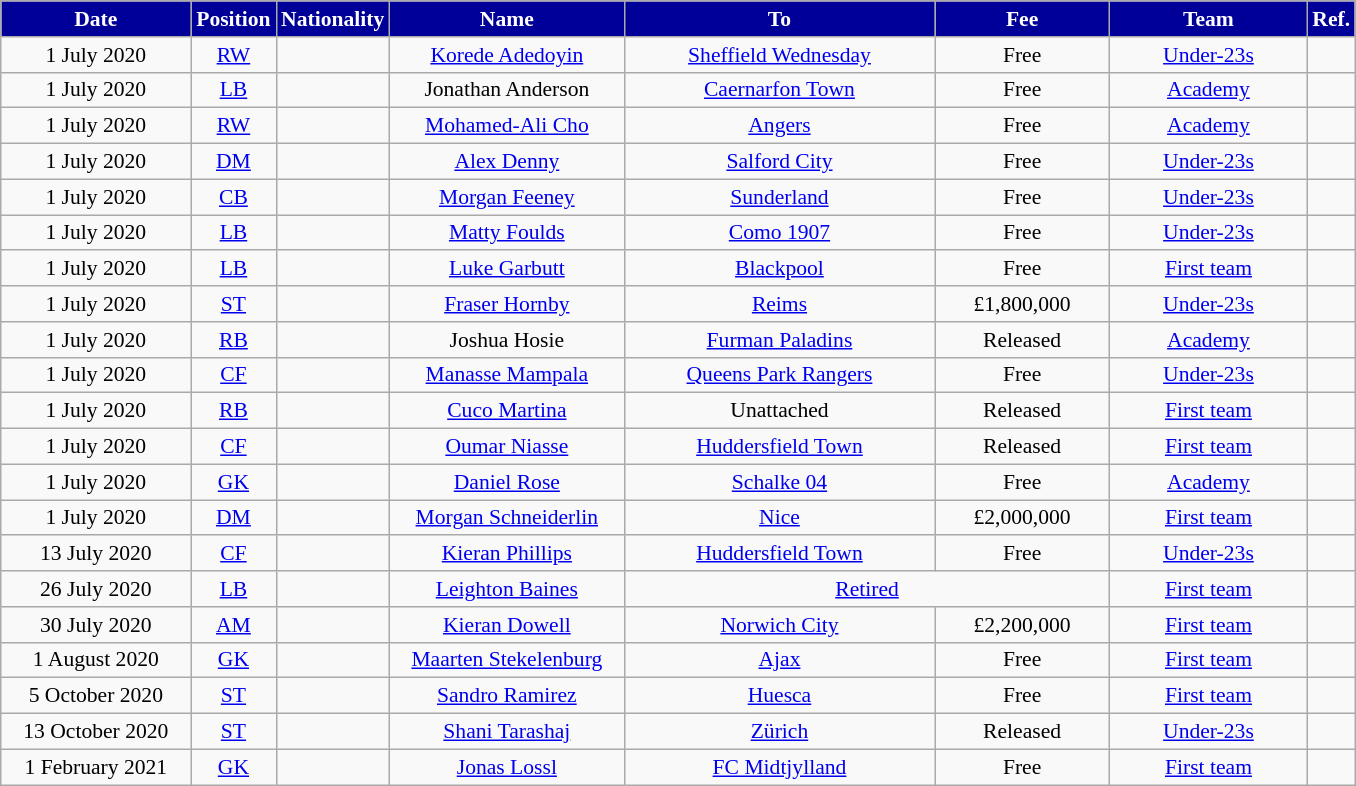<table class="wikitable"  style="text-align:center; font-size:90%; ">
<tr>
<th style="background:#000099; color:#FFFFFF; width:120px;">Date</th>
<th style="background:#000099; color:#FFFFFF; width:50px;">Position</th>
<th style="background:#000099; color:#FFFFFF; width:50px;">Nationality</th>
<th style="background:#000099; color:#FFFFFF; width:150px;">Name</th>
<th style="background:#000099; color:#FFFFFF; width:200px;">To</th>
<th style="background:#000099; color:#FFFFFF; width:110px;">Fee</th>
<th style="background:#000099; color:#FFFFFF; width:125px;">Team</th>
<th style="background:#000099; color:#FFFFFF; width:25px;">Ref.</th>
</tr>
<tr>
<td>1 July 2020</td>
<td><a href='#'>RW</a></td>
<td></td>
<td><a href='#'>Korede Adedoyin</a></td>
<td> <a href='#'>Sheffield Wednesday</a></td>
<td>Free</td>
<td><a href='#'>Under-23s</a></td>
<td></td>
</tr>
<tr>
<td>1 July 2020</td>
<td><a href='#'>LB</a></td>
<td></td>
<td>Jonathan Anderson</td>
<td> <a href='#'>Caernarfon Town</a></td>
<td>Free</td>
<td><a href='#'>Academy</a></td>
<td></td>
</tr>
<tr>
<td>1 July 2020</td>
<td><a href='#'>RW</a></td>
<td></td>
<td><a href='#'>Mohamed-Ali Cho</a></td>
<td> <a href='#'>Angers</a></td>
<td>Free</td>
<td><a href='#'>Academy</a></td>
<td></td>
</tr>
<tr>
<td>1 July 2020</td>
<td><a href='#'>DM</a></td>
<td></td>
<td><a href='#'>Alex Denny</a></td>
<td> <a href='#'>Salford City</a></td>
<td>Free</td>
<td><a href='#'>Under-23s</a></td>
<td></td>
</tr>
<tr>
<td>1 July 2020</td>
<td><a href='#'>CB</a></td>
<td></td>
<td><a href='#'>Morgan Feeney</a></td>
<td> <a href='#'>Sunderland</a></td>
<td>Free</td>
<td><a href='#'>Under-23s</a></td>
<td></td>
</tr>
<tr>
<td>1 July 2020</td>
<td><a href='#'>LB</a></td>
<td></td>
<td><a href='#'>Matty Foulds</a></td>
<td> <a href='#'>Como 1907</a></td>
<td>Free</td>
<td><a href='#'>Under-23s</a></td>
<td></td>
</tr>
<tr>
<td>1 July 2020</td>
<td><a href='#'>LB</a></td>
<td></td>
<td><a href='#'>Luke Garbutt</a></td>
<td> <a href='#'>Blackpool</a></td>
<td>Free</td>
<td><a href='#'>First team</a></td>
<td></td>
</tr>
<tr>
<td>1 July 2020</td>
<td><a href='#'>ST</a></td>
<td></td>
<td><a href='#'>Fraser Hornby</a></td>
<td> <a href='#'>Reims</a></td>
<td>£1,800,000</td>
<td><a href='#'>Under-23s</a></td>
<td></td>
</tr>
<tr>
<td>1 July 2020</td>
<td><a href='#'>RB</a></td>
<td></td>
<td>Joshua Hosie</td>
<td> <a href='#'>Furman Paladins</a></td>
<td>Released</td>
<td><a href='#'>Academy</a></td>
<td></td>
</tr>
<tr>
<td>1 July 2020</td>
<td><a href='#'>CF</a></td>
<td></td>
<td><a href='#'>Manasse Mampala</a></td>
<td> <a href='#'>Queens Park Rangers</a></td>
<td>Free</td>
<td><a href='#'>Under-23s</a></td>
<td></td>
</tr>
<tr>
<td>1 July 2020</td>
<td><a href='#'>RB</a></td>
<td></td>
<td><a href='#'>Cuco Martina</a></td>
<td> Unattached</td>
<td>Released</td>
<td><a href='#'>First team</a></td>
<td></td>
</tr>
<tr>
<td>1 July 2020</td>
<td><a href='#'>CF</a></td>
<td></td>
<td><a href='#'>Oumar Niasse</a></td>
<td> <a href='#'>Huddersfield Town</a></td>
<td>Released</td>
<td><a href='#'>First team</a></td>
<td></td>
</tr>
<tr>
<td>1 July 2020</td>
<td><a href='#'>GK</a></td>
<td></td>
<td><a href='#'>Daniel Rose</a></td>
<td> <a href='#'>Schalke 04</a></td>
<td>Free</td>
<td><a href='#'>Academy</a></td>
<td></td>
</tr>
<tr>
<td>1 July 2020</td>
<td><a href='#'>DM</a></td>
<td></td>
<td><a href='#'>Morgan Schneiderlin</a></td>
<td> <a href='#'>Nice</a></td>
<td>£2,000,000</td>
<td><a href='#'>First team</a></td>
<td></td>
</tr>
<tr>
<td>13 July 2020</td>
<td><a href='#'>CF</a></td>
<td></td>
<td><a href='#'>Kieran Phillips</a></td>
<td> <a href='#'>Huddersfield Town</a></td>
<td>Free</td>
<td><a href='#'>Under-23s</a></td>
<td></td>
</tr>
<tr>
<td>26 July 2020</td>
<td><a href='#'>LB</a></td>
<td></td>
<td><a href='#'>Leighton Baines</a></td>
<td colspan="2"><a href='#'>Retired</a></td>
<td><a href='#'>First team</a></td>
<td></td>
</tr>
<tr>
<td>30 July 2020</td>
<td><a href='#'>AM</a></td>
<td></td>
<td><a href='#'>Kieran Dowell</a></td>
<td> <a href='#'>Norwich City</a></td>
<td>£2,200,000</td>
<td><a href='#'>First team</a></td>
<td></td>
</tr>
<tr>
<td>1 August 2020</td>
<td><a href='#'>GK</a></td>
<td></td>
<td><a href='#'>Maarten Stekelenburg</a></td>
<td> <a href='#'>Ajax</a></td>
<td>Free</td>
<td><a href='#'>First team</a></td>
<td></td>
</tr>
<tr>
<td>5 October 2020</td>
<td><a href='#'>ST</a></td>
<td></td>
<td><a href='#'>Sandro Ramirez</a></td>
<td> <a href='#'>Huesca</a></td>
<td>Free</td>
<td><a href='#'>First team</a></td>
<td></td>
</tr>
<tr>
<td>13 October 2020</td>
<td><a href='#'>ST</a></td>
<td></td>
<td><a href='#'>Shani Tarashaj</a></td>
<td> <a href='#'>Zürich</a></td>
<td>Released</td>
<td><a href='#'>Under-23s</a></td>
<td></td>
</tr>
<tr>
<td>1 February 2021</td>
<td><a href='#'>GK</a></td>
<td></td>
<td><a href='#'>Jonas Lossl</a></td>
<td> <a href='#'>FC Midtjylland</a></td>
<td>Free</td>
<td><a href='#'>First team</a></td>
<td></td>
</tr>
</table>
